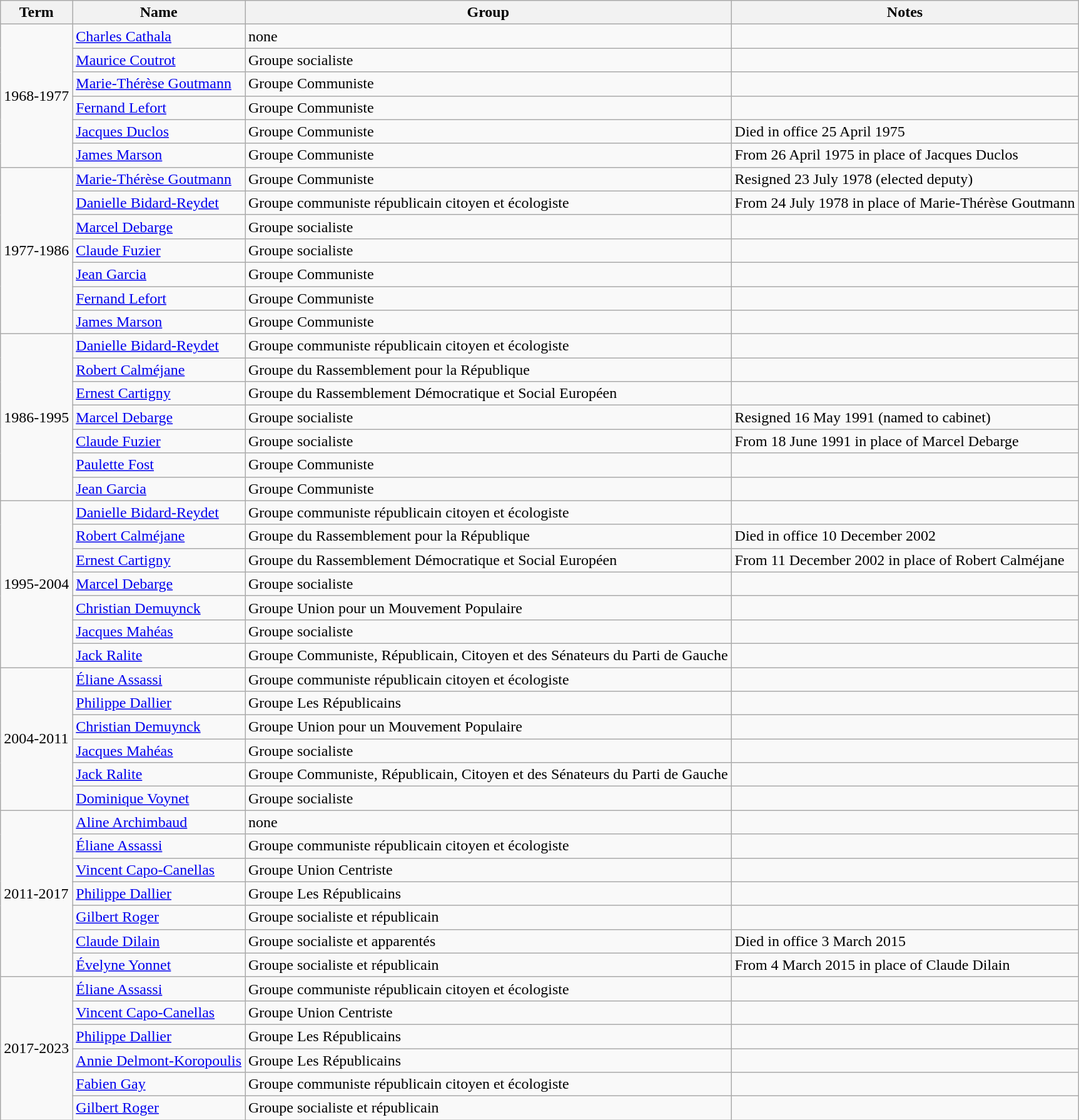<table class="wikitable sortable">
<tr>
<th>Term</th>
<th>Name</th>
<th>Group</th>
<th>Notes</th>
</tr>
<tr>
<td rowspan=6>1968-1977</td>
<td><a href='#'>Charles Cathala</a></td>
<td>none</td>
<td></td>
</tr>
<tr>
<td><a href='#'>Maurice Coutrot</a></td>
<td>Groupe socialiste</td>
<td></td>
</tr>
<tr>
<td><a href='#'>Marie-Thérèse Goutmann</a></td>
<td>Groupe Communiste</td>
<td></td>
</tr>
<tr>
<td><a href='#'>Fernand Lefort</a></td>
<td>Groupe Communiste</td>
<td></td>
</tr>
<tr>
<td><a href='#'>Jacques Duclos</a></td>
<td>Groupe Communiste</td>
<td>Died in office 25 April 1975</td>
</tr>
<tr>
<td><a href='#'>James Marson</a></td>
<td>Groupe Communiste</td>
<td>From 26 April 1975 in place of Jacques Duclos</td>
</tr>
<tr>
<td rowspan=7>1977-1986</td>
<td><a href='#'>Marie-Thérèse Goutmann</a></td>
<td>Groupe Communiste</td>
<td>Resigned 23 July 1978 (elected deputy)</td>
</tr>
<tr>
<td><a href='#'>Danielle Bidard-Reydet</a></td>
<td>Groupe communiste républicain citoyen et écologiste</td>
<td>From 24 July 1978 in place of Marie-Thérèse Goutmann</td>
</tr>
<tr>
<td><a href='#'>Marcel Debarge</a></td>
<td>Groupe socialiste</td>
<td></td>
</tr>
<tr>
<td><a href='#'>Claude Fuzier</a></td>
<td>Groupe socialiste</td>
<td></td>
</tr>
<tr>
<td><a href='#'>Jean Garcia</a></td>
<td>Groupe Communiste</td>
<td></td>
</tr>
<tr>
<td><a href='#'>Fernand Lefort</a></td>
<td>Groupe Communiste</td>
<td></td>
</tr>
<tr>
<td><a href='#'>James Marson</a></td>
<td>Groupe Communiste</td>
<td></td>
</tr>
<tr>
<td rowspan=7>1986-1995</td>
<td><a href='#'>Danielle Bidard-Reydet</a></td>
<td>Groupe communiste républicain citoyen et écologiste</td>
<td></td>
</tr>
<tr>
<td><a href='#'>Robert Calméjane</a></td>
<td>Groupe du Rassemblement pour la République</td>
<td></td>
</tr>
<tr>
<td><a href='#'>Ernest Cartigny</a></td>
<td>Groupe du Rassemblement Démocratique et Social Européen</td>
<td></td>
</tr>
<tr>
<td><a href='#'>Marcel Debarge</a></td>
<td>Groupe socialiste</td>
<td>Resigned 16 May 1991 (named to cabinet)</td>
</tr>
<tr>
<td><a href='#'>Claude Fuzier</a></td>
<td>Groupe socialiste</td>
<td>From 18 June 1991 in place of Marcel Debarge</td>
</tr>
<tr>
<td><a href='#'>Paulette Fost</a></td>
<td>Groupe Communiste</td>
<td></td>
</tr>
<tr>
<td><a href='#'>Jean Garcia</a></td>
<td>Groupe Communiste</td>
<td></td>
</tr>
<tr>
<td rowspan=7>1995-2004</td>
<td><a href='#'>Danielle Bidard-Reydet</a></td>
<td>Groupe communiste républicain citoyen et écologiste</td>
<td></td>
</tr>
<tr>
<td><a href='#'>Robert Calméjane</a></td>
<td>Groupe du Rassemblement pour la République</td>
<td>Died in office 10 December 2002</td>
</tr>
<tr>
<td><a href='#'>Ernest Cartigny</a></td>
<td>Groupe du Rassemblement Démocratique et Social Européen</td>
<td>From 11 December 2002 in place of Robert Calméjane</td>
</tr>
<tr>
<td><a href='#'>Marcel Debarge</a></td>
<td>Groupe socialiste</td>
<td></td>
</tr>
<tr>
<td><a href='#'>Christian Demuynck</a></td>
<td>Groupe Union pour un Mouvement Populaire</td>
<td></td>
</tr>
<tr>
<td><a href='#'>Jacques Mahéas</a></td>
<td>Groupe socialiste</td>
<td></td>
</tr>
<tr>
<td><a href='#'>Jack Ralite</a></td>
<td>Groupe Communiste, Républicain, Citoyen et des Sénateurs du Parti de Gauche</td>
<td></td>
</tr>
<tr>
<td rowspan=6>2004-2011</td>
<td><a href='#'>Éliane Assassi</a></td>
<td>Groupe communiste républicain citoyen et écologiste</td>
<td></td>
</tr>
<tr>
<td><a href='#'>Philippe Dallier</a></td>
<td>Groupe Les Républicains</td>
<td></td>
</tr>
<tr>
<td><a href='#'>Christian Demuynck</a></td>
<td>Groupe Union pour un Mouvement Populaire</td>
<td></td>
</tr>
<tr>
<td><a href='#'>Jacques Mahéas</a></td>
<td>Groupe socialiste</td>
<td></td>
</tr>
<tr>
<td><a href='#'>Jack Ralite</a></td>
<td>Groupe Communiste, Républicain, Citoyen et des Sénateurs du Parti de Gauche</td>
<td></td>
</tr>
<tr>
<td><a href='#'>Dominique Voynet</a></td>
<td>Groupe socialiste</td>
<td></td>
</tr>
<tr>
<td rowspan=7>2011-2017</td>
<td><a href='#'>Aline Archimbaud</a></td>
<td>none</td>
<td></td>
</tr>
<tr>
<td><a href='#'>Éliane Assassi</a></td>
<td>Groupe communiste républicain citoyen et écologiste</td>
<td></td>
</tr>
<tr>
<td><a href='#'>Vincent Capo-Canellas</a></td>
<td>Groupe Union Centriste</td>
<td></td>
</tr>
<tr>
<td><a href='#'>Philippe Dallier</a></td>
<td>Groupe Les Républicains</td>
<td></td>
</tr>
<tr>
<td><a href='#'>Gilbert Roger</a></td>
<td>Groupe socialiste et républicain</td>
<td></td>
</tr>
<tr>
<td><a href='#'>Claude Dilain</a></td>
<td>Groupe socialiste et apparentés</td>
<td>Died in office 3 March 2015</td>
</tr>
<tr>
<td><a href='#'>Évelyne Yonnet</a></td>
<td>Groupe socialiste et républicain</td>
<td>From 4 March 2015 in place of Claude Dilain</td>
</tr>
<tr>
<td rowspan=6>2017-2023</td>
<td><a href='#'>Éliane Assassi</a></td>
<td>Groupe communiste républicain citoyen et écologiste</td>
<td></td>
</tr>
<tr>
<td><a href='#'>Vincent Capo-Canellas</a></td>
<td>Groupe Union Centriste</td>
<td></td>
</tr>
<tr>
<td><a href='#'>Philippe Dallier</a></td>
<td>Groupe Les Républicains</td>
<td></td>
</tr>
<tr>
<td><a href='#'>Annie Delmont-Koropoulis</a></td>
<td>Groupe Les Républicains</td>
<td></td>
</tr>
<tr>
<td><a href='#'>Fabien Gay</a></td>
<td>Groupe communiste républicain citoyen et écologiste</td>
<td></td>
</tr>
<tr>
<td><a href='#'>Gilbert Roger</a></td>
<td>Groupe socialiste et républicain</td>
<td></td>
</tr>
</table>
